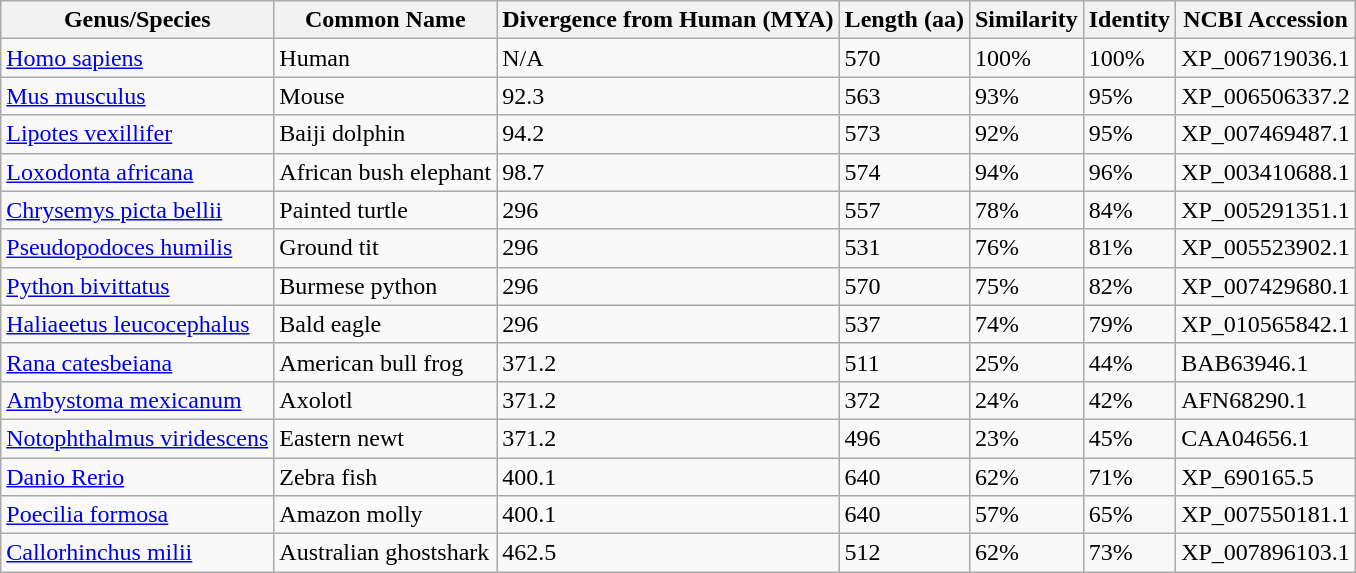<table class="wikitable sortable">
<tr>
<th>Genus/Species</th>
<th>Common Name</th>
<th>Divergence from Human (MYA)</th>
<th>Length (aa)</th>
<th>Similarity</th>
<th>Identity</th>
<th>NCBI Accession</th>
</tr>
<tr>
<td><a href='#'>Homo sapiens</a></td>
<td>Human</td>
<td>N/A</td>
<td>570</td>
<td>100%</td>
<td>100%</td>
<td>XP_006719036.1</td>
</tr>
<tr>
<td><a href='#'>Mus musculus</a></td>
<td>Mouse</td>
<td>92.3</td>
<td>563</td>
<td>93%</td>
<td>95%</td>
<td>XP_006506337.2</td>
</tr>
<tr>
<td><a href='#'>Lipotes vexillifer</a></td>
<td>Baiji dolphin</td>
<td>94.2</td>
<td>573</td>
<td>92%</td>
<td>95%</td>
<td>XP_007469487.1</td>
</tr>
<tr>
<td><a href='#'>Loxodonta africana</a></td>
<td>African bush elephant</td>
<td>98.7</td>
<td>574</td>
<td>94%</td>
<td>96%</td>
<td>XP_003410688.1</td>
</tr>
<tr>
<td><a href='#'>Chrysemys picta bellii</a></td>
<td>Painted turtle</td>
<td>296</td>
<td>557</td>
<td>78%</td>
<td>84%</td>
<td>XP_005291351.1</td>
</tr>
<tr>
<td><a href='#'>Pseudopodoces humilis</a></td>
<td>Ground tit</td>
<td>296</td>
<td>531</td>
<td>76%</td>
<td>81%</td>
<td>XP_005523902.1</td>
</tr>
<tr>
<td><a href='#'>Python bivittatus</a></td>
<td>Burmese python</td>
<td>296</td>
<td>570</td>
<td>75%</td>
<td>82%</td>
<td>XP_007429680.1</td>
</tr>
<tr>
<td><a href='#'>Haliaeetus leucocephalus</a></td>
<td>Bald eagle</td>
<td>296</td>
<td>537</td>
<td>74%</td>
<td>79%</td>
<td>XP_010565842.1</td>
</tr>
<tr>
<td><a href='#'>Rana catesbeiana</a></td>
<td>American bull frog</td>
<td>371.2</td>
<td>511</td>
<td>25%</td>
<td>44%</td>
<td>BAB63946.1</td>
</tr>
<tr>
<td><a href='#'>Ambystoma mexicanum</a></td>
<td>Axolotl</td>
<td>371.2</td>
<td>372</td>
<td>24%</td>
<td>42%</td>
<td>AFN68290.1</td>
</tr>
<tr>
<td><a href='#'>Notophthalmus viridescens</a></td>
<td>Eastern newt</td>
<td>371.2</td>
<td>496</td>
<td>23%</td>
<td>45%</td>
<td>CAA04656.1</td>
</tr>
<tr>
<td><a href='#'>Danio Rerio</a></td>
<td>Zebra fish</td>
<td>400.1</td>
<td>640</td>
<td>62%</td>
<td>71%</td>
<td>XP_690165.5</td>
</tr>
<tr>
<td><a href='#'>Poecilia formosa</a></td>
<td>Amazon molly</td>
<td>400.1</td>
<td>640</td>
<td>57%</td>
<td>65%</td>
<td>XP_007550181.1</td>
</tr>
<tr>
<td><a href='#'>Callorhinchus milii</a></td>
<td>Australian ghostshark</td>
<td>462.5</td>
<td>512</td>
<td>62%</td>
<td>73%</td>
<td>XP_007896103.1</td>
</tr>
</table>
